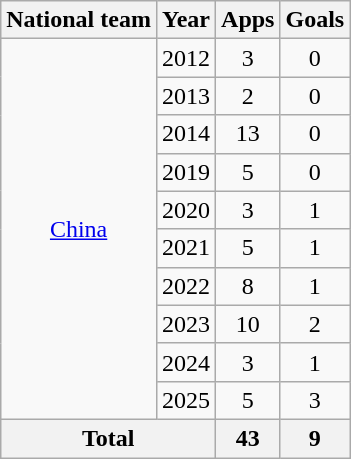<table class="wikitable" style="text-align:center">
<tr>
<th>National team</th>
<th>Year</th>
<th>Apps</th>
<th>Goals</th>
</tr>
<tr>
<td rowspan="10"><a href='#'>China</a></td>
<td>2012</td>
<td>3</td>
<td>0</td>
</tr>
<tr>
<td>2013</td>
<td>2</td>
<td>0</td>
</tr>
<tr>
<td>2014</td>
<td>13</td>
<td>0</td>
</tr>
<tr>
<td>2019</td>
<td>5</td>
<td>0</td>
</tr>
<tr>
<td>2020</td>
<td>3</td>
<td>1</td>
</tr>
<tr>
<td>2021</td>
<td>5</td>
<td>1</td>
</tr>
<tr>
<td>2022</td>
<td>8</td>
<td>1</td>
</tr>
<tr>
<td>2023</td>
<td>10</td>
<td>2</td>
</tr>
<tr>
<td>2024</td>
<td>3</td>
<td>1</td>
</tr>
<tr>
<td>2025</td>
<td>5</td>
<td>3</td>
</tr>
<tr>
<th colspan="2">Total</th>
<th>43</th>
<th>9</th>
</tr>
</table>
